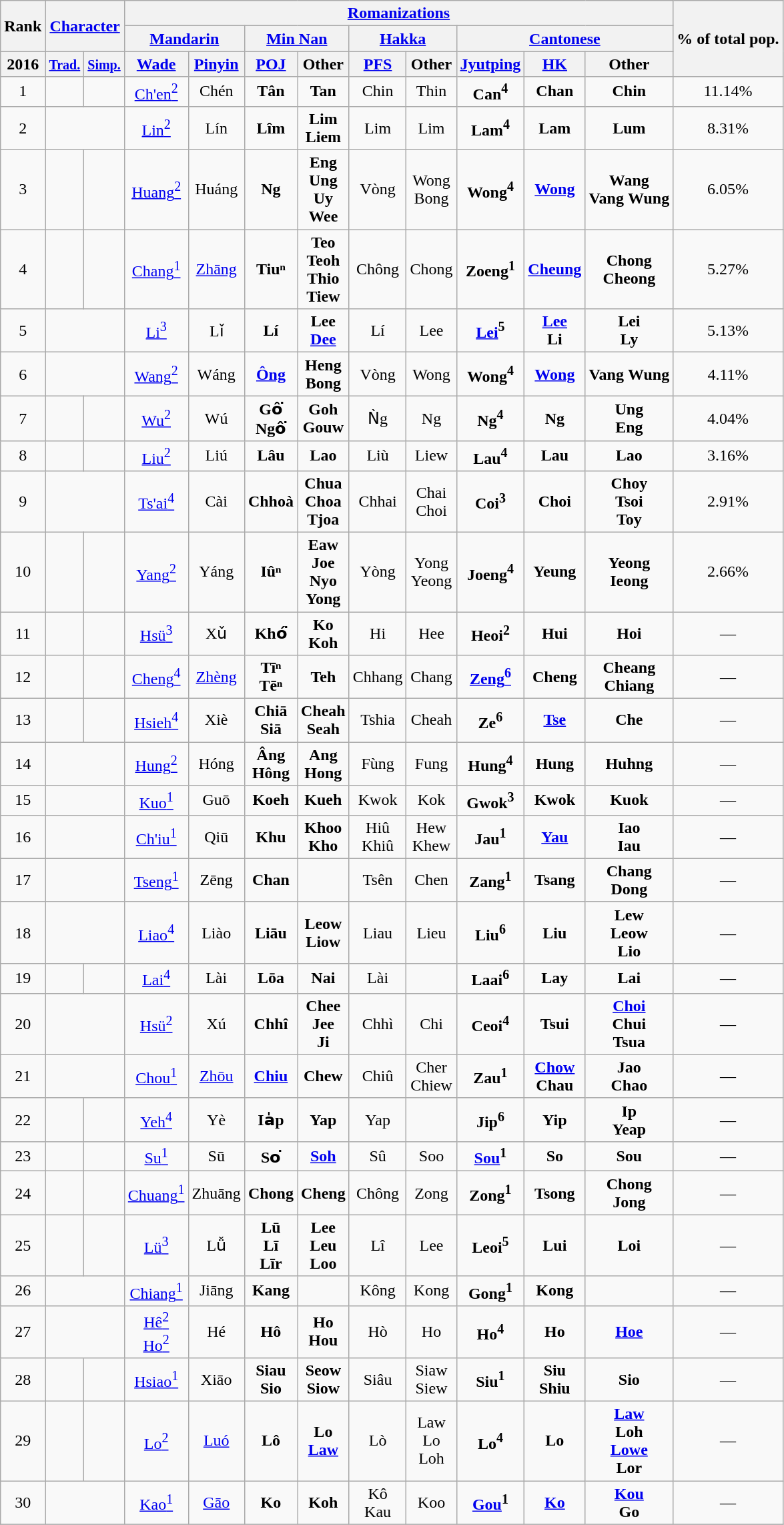<table class="sort wikitable sortable" style="text-align: center;" border="1" cellspacing="0" cellpadding="1">
<tr bgcolor="#EFEFEF">
<th colspan="1" rowspan="2">Rank</th>
<th class=sortable colspan=2 rowspan=2><a href='#'>Character</a></th>
<th class=sortable colspan=9><a href='#'>Romanizations</a></th>
<th class=unsortable colspan=3 rowspan=3>% of total pop.</th>
</tr>
<tr>
<th class=sortable colspan=2><a href='#'>Mandarin</a></th>
<th class=sortable colspan=2><a href='#'>Min Nan</a></th>
<th class=sortable colspan=2><a href='#'>Hakka</a></th>
<th class=sortable colspan=3><a href='#'>Cantonese</a></th>
</tr>
<tr bgcolor="#EFEFEF">
<th>2016</th>
<th class=sortable><small><a href='#'>Trad.</a></small></th>
<th class=sortable><small><a href='#'>Simp.</a></small></th>
<th class=sortable><a href='#'>Wade</a></th>
<th class=sortable><a href='#'>Pinyin</a></th>
<th class=sortable><a href='#'>POJ</a></th>
<th class=sortable>Other</th>
<th class=sortable><a href='#'>PFS</a></th>
<th class=sortable>Other</th>
<th class=sortable><a href='#'>Jyutping</a></th>
<th class=sortable><a href='#'>HK</a></th>
<th class=sortable>Other</th>
</tr>
<tr>
<td>1</td>
<td></td>
<td></td>
<td><a href='#'>Ch'en<sup>2</sup></a></td>
<td>Chén</td>
<td><strong>Tân</strong></td>
<td><strong>Tan</strong></td>
<td>Chin</td>
<td>Thin</td>
<td><strong>Can<sup>4</sup></strong></td>
<td><strong>Chan</strong></td>
<td><strong>Chin</strong></td>
<td>11.14%</td>
</tr>
<tr>
<td>2</td>
<td colspan=2 align=center></td>
<td><a href='#'>Lin<sup>2</sup></a></td>
<td>Lín</td>
<td><strong>Lîm</strong></td>
<td><strong>Lim<br>Liem</strong></td>
<td>Lim</td>
<td>Lim</td>
<td><strong>Lam<sup>4</sup></strong></td>
<td><strong>Lam</strong></td>
<td><strong>Lum</strong></td>
<td>8.31%</td>
</tr>
<tr>
<td>3</td>
<td></td>
<td></td>
<td><a href='#'>Huang<sup>2</sup></a></td>
<td>Huáng</td>
<td><strong>Ng</strong></td>
<td><strong>Eng<br>Ung <br>Uy<br>Wee</strong></td>
<td>Vòng</td>
<td>Wong<br>Bong</td>
<td><strong>Wong<sup>4</sup></strong></td>
<td><strong><a href='#'>Wong</a></strong></td>
<td><strong>Wang<br>Vang</strong> <strong>Wung</strong></td>
<td>6.05%</td>
</tr>
<tr>
<td>4</td>
<td></td>
<td></td>
<td><a href='#'>Chang<sup>1</sup></a></td>
<td><a href='#'>Zhāng</a></td>
<td><strong>Tiuⁿ</strong></td>
<td><strong>Teo<br>Teoh<br>Thio<br>Tiew</strong></td>
<td>Chông</td>
<td>Chong</td>
<td><strong>Zoeng<sup>1</sup></strong></td>
<td><strong><a href='#'>Cheung</a></strong></td>
<td><strong>Chong<br>Cheong</strong></td>
<td>5.27%</td>
</tr>
<tr>
<td>5</td>
<td colspan=2 align=center></td>
<td><a href='#'>Li<sup>3</sup></a></td>
<td>Lǐ</td>
<td><strong>Lí</strong></td>
<td><strong>Lee<br><a href='#'>Dee</a></strong></td>
<td>Lí</td>
<td>Lee</td>
<td><strong><a href='#'>Lei</a><sup>5</sup></strong></td>
<td><strong><a href='#'>Lee</a><br>Li</strong></td>
<td><strong>Lei<br>Ly</strong></td>
<td>5.13%</td>
</tr>
<tr>
<td>6</td>
<td colspan=2 align=center></td>
<td><a href='#'>Wang<sup>2</sup></a></td>
<td>Wáng</td>
<td><strong><a href='#'>Ông</a></strong></td>
<td><strong>Heng<br>Bong</strong></td>
<td>Vòng</td>
<td>Wong</td>
<td><strong>Wong<sup>4</sup></strong></td>
<td><strong><a href='#'>Wong</a></strong></td>
<td><strong>Vang</strong> <strong>Wung</strong></td>
<td>4.11%</td>
</tr>
<tr>
<td>7</td>
<td></td>
<td></td>
<td><a href='#'>Wu<sup>2</sup></a></td>
<td>Wú</td>
<td><strong>Gô͘<br>Ngô͘</strong></td>
<td><strong>Goh<br>Gouw</strong></td>
<td>Ǹg</td>
<td>Ng</td>
<td><strong>Ng<sup>4</sup></strong></td>
<td><strong>Ng</strong></td>
<td><strong>Ung<br>Eng</strong></td>
<td>4.04%</td>
</tr>
<tr>
<td>8</td>
<td></td>
<td></td>
<td><a href='#'>Liu<sup>2</sup></a></td>
<td>Liú</td>
<td><strong>Lâu</strong></td>
<td><strong>Lao</strong></td>
<td>Liù</td>
<td>Liew</td>
<td><strong>Lau<sup>4</sup></strong></td>
<td><strong>Lau</strong></td>
<td><strong>Lao</strong></td>
<td>3.16%</td>
</tr>
<tr>
<td>9</td>
<td colspan=2 align=center></td>
<td><a href='#'>Ts'ai<sup>4</sup></a></td>
<td>Cài</td>
<td><strong>Chhoà</strong></td>
<td><strong>Chua<br>Choa<br>Tjoa</strong></td>
<td>Chhai</td>
<td>Chai<br>Choi</td>
<td><strong>Coi<sup>3</sup></strong></td>
<td><strong>Choi</strong></td>
<td><strong>Choy<br>Tsoi<br>Toy</strong></td>
<td>2.91%</td>
</tr>
<tr>
<td>10</td>
<td></td>
<td></td>
<td><a href='#'>Yang<sup>2</sup></a></td>
<td>Yáng</td>
<td><strong>Iûⁿ</strong></td>
<td><strong>Eaw<br>Joe<br>Nyo<br>Yong</strong></td>
<td>Yòng</td>
<td>Yong<br>Yeong</td>
<td><strong>Joeng<sup>4</sup></strong></td>
<td><strong>Yeung</strong></td>
<td><strong>Yeong<br>Ieong</strong></td>
<td>2.66%</td>
</tr>
<tr>
<td>11</td>
<td></td>
<td></td>
<td><a href='#'>Hsü<sup>3</sup></a></td>
<td>Xǔ</td>
<td><strong>Khó͘</strong></td>
<td><strong>Ko<br>Koh</strong></td>
<td>Hi</td>
<td>Hee</td>
<td><strong>Heoi<sup>2</sup></strong></td>
<td><strong>Hui</strong></td>
<td><strong>Hoi</strong></td>
<td style="text-align:center;">—</td>
</tr>
<tr>
<td>12</td>
<td></td>
<td></td>
<td><a href='#'>Cheng<sup>4</sup></a></td>
<td><a href='#'>Zhèng</a></td>
<td><strong>Tīⁿ<br>Tēⁿ</strong></td>
<td><strong>Teh</strong></td>
<td>Chhang</td>
<td>Chang</td>
<td><strong><a href='#'>Zeng<sup>6</sup></a></strong></td>
<td><strong>Cheng</strong></td>
<td><strong>Cheang<br>Chiang</strong></td>
<td style="text-align:center;">—</td>
</tr>
<tr>
<td>13</td>
<td></td>
<td></td>
<td><a href='#'>Hsieh<sup>4</sup></a></td>
<td>Xiè</td>
<td><strong>Chiā<br>Siā</strong></td>
<td><strong>Cheah<br>Seah</strong></td>
<td>Tshia</td>
<td>Cheah</td>
<td><strong>Ze<sup>6</sup></strong></td>
<td><strong><a href='#'>Tse</a></strong></td>
<td><strong>Che</strong></td>
<td style="text-align:center;">—</td>
</tr>
<tr>
<td>14</td>
<td colspan=2 align=center></td>
<td><a href='#'>Hung<sup>2</sup></a></td>
<td>Hóng</td>
<td><strong>Âng<br>Hông</strong></td>
<td><strong>Ang<br>Hong</strong></td>
<td>Fùng</td>
<td>Fung</td>
<td><strong>Hung<sup>4</sup></strong></td>
<td><strong>Hung</strong></td>
<td><strong>Huhng</strong></td>
<td style="text-align:center;">—</td>
</tr>
<tr>
<td>15</td>
<td colspan=2 align=center></td>
<td><a href='#'>Kuo<sup>1</sup></a></td>
<td>Guō</td>
<td><strong>Koeh</strong></td>
<td><strong>Kueh</strong></td>
<td>Kwok</td>
<td>Kok</td>
<td><strong>Gwok<sup>3</sup></strong></td>
<td><strong>Kwok</strong></td>
<td><strong>Kuok</strong></td>
<td style="text-align:center;">—</td>
</tr>
<tr>
<td>16</td>
<td colspan=2 align=center></td>
<td><a href='#'>Ch'iu<sup>1</sup></a></td>
<td>Qiū</td>
<td><strong>Khu</strong></td>
<td><strong>Khoo<br>Kho</strong></td>
<td>Hiû<br>Khiû</td>
<td>Hew<br>Khew</td>
<td><strong>Jau<sup>1</sup></strong></td>
<td><strong><a href='#'>Yau</a></strong></td>
<td><strong>Iao<br>Iau</strong></td>
<td style="text-align:center;">—</td>
</tr>
<tr>
<td>17</td>
<td colspan=2 align=center></td>
<td><a href='#'>Tseng<sup>1</sup></a></td>
<td>Zēng</td>
<td><strong>Chan</strong></td>
<td></td>
<td>Tsên</td>
<td>Chen</td>
<td><strong>Zang<sup>1</sup></strong></td>
<td><strong>Tsang</strong></td>
<td><strong>Chang<br>Dong</strong></td>
<td style="text-align:center;">—</td>
</tr>
<tr>
<td>18</td>
<td colspan=2 align=center></td>
<td><a href='#'>Liao<sup>4</sup></a></td>
<td>Liào</td>
<td><strong>Liāu</strong></td>
<td><strong>Leow<br>Liow</strong></td>
<td>Liau</td>
<td>Lieu</td>
<td><strong>Liu<sup>6</sup></strong></td>
<td><strong>Liu</strong></td>
<td><strong>Lew<br>Leow<br>Lio</strong></td>
<td style="text-align:center;">—</td>
</tr>
<tr>
<td>19</td>
<td></td>
<td></td>
<td><a href='#'>Lai<sup>4</sup></a></td>
<td>Lài</td>
<td><strong>Lōa</strong></td>
<td><strong>Nai</strong></td>
<td>Lài</td>
<td></td>
<td><strong>Laai<sup>6</sup></strong></td>
<td><strong>Lay</strong></td>
<td><strong>Lai</strong></td>
<td style="text-align:center;">—</td>
</tr>
<tr>
<td>20</td>
<td colspan=2 align=center></td>
<td><a href='#'>Hsü<sup>2</sup></a></td>
<td>Xú</td>
<td><strong>Chhî</strong></td>
<td><strong>Chee<br>Jee<br>Ji</strong></td>
<td>Chhì</td>
<td>Chi</td>
<td><strong>Ceoi<sup>4</sup></strong></td>
<td><strong>Tsui</strong></td>
<td><strong><a href='#'>Choi</a><br>Chui<br>Tsua</strong></td>
<td style="text-align:center;">—</td>
</tr>
<tr>
<td>21</td>
<td colspan=2 align=center></td>
<td><a href='#'>Chou<sup>1</sup></a></td>
<td><a href='#'>Zhōu</a></td>
<td><strong><a href='#'>Chiu</a></strong></td>
<td><strong>Chew</strong></td>
<td>Chiû</td>
<td>Cher<br>Chiew</td>
<td><strong>Zau<sup>1</sup></strong></td>
<td><strong><a href='#'>Chow</a><br>Chau</strong></td>
<td><strong>Jao<br>Chao</strong></td>
<td style="text-align:center;">—</td>
</tr>
<tr>
<td>22</td>
<td></td>
<td></td>
<td><a href='#'>Yeh<sup>4</sup></a></td>
<td>Yè</td>
<td><strong>Ia̍p</strong></td>
<td><strong>Yap</strong></td>
<td>Yap</td>
<td></td>
<td><strong>Jip<sup>6</sup></strong></td>
<td><strong>Yip</strong></td>
<td><strong>Ip<br>Yeap</strong></td>
<td style="text-align:center;">—</td>
</tr>
<tr>
<td>23</td>
<td></td>
<td></td>
<td><a href='#'>Su<sup>1</sup></a></td>
<td>Sū</td>
<td><strong>So͘</strong></td>
<td><strong><a href='#'>Soh</a></strong></td>
<td>Sû</td>
<td>Soo</td>
<td><strong><a href='#'>Sou</a><sup>1</sup></strong></td>
<td><strong>So</strong></td>
<td><strong>Sou</strong></td>
<td style="text-align:center;">—</td>
</tr>
<tr>
<td>24</td>
<td></td>
<td></td>
<td><a href='#'>Chuang<sup>1</sup></a></td>
<td>Zhuāng</td>
<td><strong>Chong</strong></td>
<td><strong>Cheng</strong></td>
<td>Chông</td>
<td>Zong</td>
<td><strong>Zong<sup>1</sup></strong></td>
<td><strong>Tsong</strong></td>
<td><strong>Chong<br>Jong</strong></td>
<td style="text-align:center;">—</td>
</tr>
<tr>
<td>25</td>
<td></td>
<td></td>
<td><a href='#'>Lü<sup>3</sup></a></td>
<td>Lǚ</td>
<td><strong>Lū<br>Lī<br>Līr</strong></td>
<td><strong>Lee<br>Leu<br>Loo</strong></td>
<td>Lî</td>
<td>Lee</td>
<td><strong>Leoi<sup>5</sup></strong></td>
<td><strong>Lui</strong></td>
<td><strong>Loi</strong></td>
<td style="text-align:center;">—</td>
</tr>
<tr>
<td>26</td>
<td colspan=2 align=center></td>
<td><a href='#'>Chiang<sup>1</sup></a></td>
<td>Jiāng</td>
<td><strong>Kang</strong></td>
<td></td>
<td>Kông</td>
<td>Kong</td>
<td><strong>Gong<sup>1</sup></strong></td>
<td><strong>Kong</strong></td>
<td></td>
<td style="text-align:center;">—</td>
</tr>
<tr>
<td>27</td>
<td colspan=2 align=center></td>
<td><a href='#'>Hê<sup>2</sup></a><br><a href='#'>Ho<sup>2</sup></a></td>
<td>Hé</td>
<td><strong>Hô</strong></td>
<td><strong>Ho<br>Hou</strong></td>
<td>Hò</td>
<td>Ho</td>
<td><strong>Ho<sup>4</sup></strong></td>
<td><strong>Ho</strong></td>
<td><strong><a href='#'>Hoe</a></strong></td>
<td style="text-align:center;">—</td>
</tr>
<tr>
<td>28</td>
<td></td>
<td></td>
<td><a href='#'>Hsiao<sup>1</sup></a></td>
<td>Xiāo</td>
<td><strong>Siau<br>Sio</strong></td>
<td><strong>Seow<br>Siow</strong></td>
<td>Siâu</td>
<td>Siaw<br>Siew</td>
<td><strong>Siu<sup>1</sup></strong></td>
<td><strong>Siu<br>Shiu</strong></td>
<td><strong>Sio</strong></td>
<td style="text-align:center;">—</td>
</tr>
<tr>
<td>29</td>
<td></td>
<td></td>
<td><a href='#'>Lo<sup>2</sup></a></td>
<td><a href='#'>Luó</a></td>
<td><strong>Lô</strong></td>
<td><strong>Lo<br><a href='#'>Law</a></strong></td>
<td>Lò</td>
<td>Law<br>Lo<br>Loh</td>
<td><strong>Lo<sup>4</sup></strong></td>
<td><strong>Lo</strong></td>
<td><strong><a href='#'>Law</a><br>Loh<br><a href='#'>Lowe</a><br>Lor</strong></td>
<td style="text-align:center;">—</td>
</tr>
<tr>
<td>30</td>
<td colspan=2 align=center></td>
<td><a href='#'>Kao<sup>1</sup></a></td>
<td><a href='#'>Gāo</a></td>
<td><strong>Ko</strong></td>
<td><strong>Koh</strong></td>
<td>Kô<br>Kau</td>
<td>Koo</td>
<td><strong><a href='#'>Gou</a><sup>1</sup><br></strong></td>
<td><strong><a href='#'>Ko</a></strong></td>
<td><strong><a href='#'>Kou</a><br>Go</strong></td>
<td style="text-align:center;">—</td>
</tr>
<tr>
</tr>
</table>
